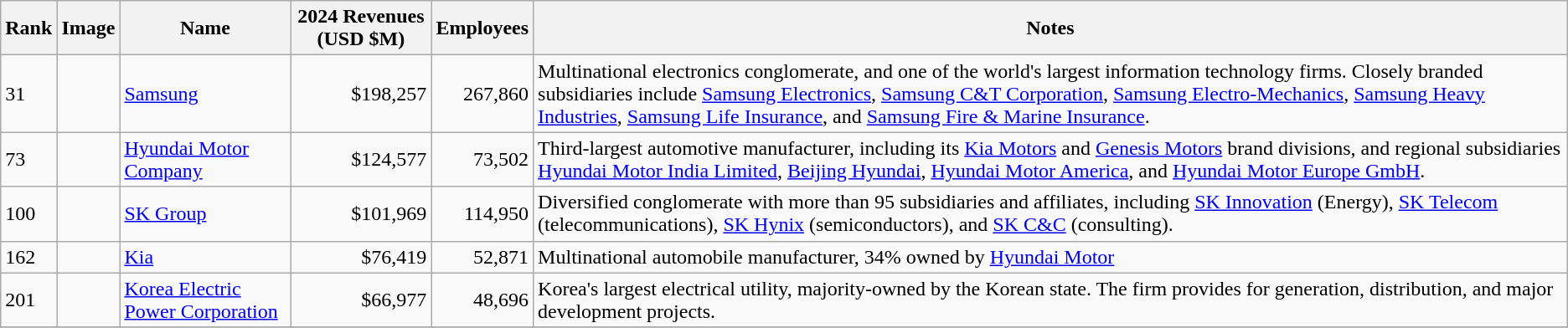<table class="wikitable sortable">
<tr>
<th>Rank</th>
<th>Image</th>
<th>Name</th>
<th>2024 Revenues (USD $M)</th>
<th>Employees</th>
<th>Notes</th>
</tr>
<tr>
<td>31</td>
<td></td>
<td><a href='#'>Samsung</a></td>
<td align="right">$198,257</td>
<td align="right">267,860</td>
<td>Multinational electronics conglomerate, and one of the world's largest information technology firms. Closely branded subsidiaries include <a href='#'>Samsung Electronics</a>, <a href='#'>Samsung C&T Corporation</a>, <a href='#'>Samsung Electro-Mechanics</a>, <a href='#'>Samsung Heavy Industries</a>, <a href='#'>Samsung Life Insurance</a>, and <a href='#'>Samsung Fire & Marine Insurance</a>.</td>
</tr>
<tr>
<td>73</td>
<td></td>
<td><a href='#'>Hyundai Motor Company</a></td>
<td align="right">$124,577</td>
<td align="right">73,502</td>
<td>Third-largest automotive manufacturer, including its <a href='#'>Kia Motors</a> and <a href='#'>Genesis Motors</a> brand divisions, and regional subsidiaries <a href='#'>Hyundai Motor India Limited</a>, <a href='#'>Beijing Hyundai</a>, <a href='#'>Hyundai Motor America</a>, and <a href='#'>Hyundai Motor Europe GmbH</a>.</td>
</tr>
<tr>
<td>100</td>
<td></td>
<td><a href='#'>SK Group</a></td>
<td align="right">$101,969</td>
<td align="right">114,950</td>
<td>Diversified conglomerate with more than 95 subsidiaries and affiliates, including <a href='#'>SK Innovation</a> (Energy), <a href='#'>SK Telecom</a> (telecommunications), <a href='#'>SK Hynix</a> (semiconductors), and <a href='#'>SK C&C</a> (consulting).</td>
</tr>
<tr>
<td>162</td>
<td></td>
<td><a href='#'>Kia</a></td>
<td align="right">$76,419</td>
<td align="right">52,871</td>
<td>Multinational automobile manufacturer, 34% owned by <a href='#'>Hyundai Motor</a></td>
</tr>
<tr>
<td>201</td>
<td></td>
<td><a href='#'>Korea Electric Power Corporation</a></td>
<td align="right">$66,977</td>
<td align="right">48,696</td>
<td>Korea's largest electrical utility, majority-owned by the Korean state. The firm provides for generation, distribution, and major development projects.</td>
</tr>
<tr>
</tr>
</table>
